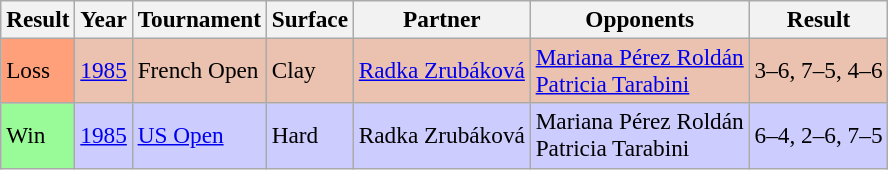<table class="sortable wikitable" style="font-size:97%;">
<tr>
<th><strong>Result</strong></th>
<th><strong>Year</strong></th>
<th><strong>Tournament</strong></th>
<th><strong>Surface</strong></th>
<th><strong>Partner</strong></th>
<th><strong>Opponents</strong></th>
<th><strong>Result</strong></th>
</tr>
<tr bgcolor="#EBC2AF">
<td style="background:#ffa07a;">Loss</td>
<td><a href='#'>1985</a></td>
<td>French Open</td>
<td>Clay</td>
<td> <a href='#'>Radka Zrubáková</a></td>
<td> <a href='#'>Mariana Pérez Roldán</a> <br>  <a href='#'>Patricia Tarabini</a></td>
<td>3–6, 7–5, 4–6</td>
</tr>
<tr bgcolor="#CCCCFF">
<td style="background:#98fb98;">Win</td>
<td><a href='#'>1985</a></td>
<td><a href='#'>US Open</a></td>
<td>Hard</td>
<td> Radka Zrubáková</td>
<td> Mariana Pérez Roldán <br>  Patricia Tarabini</td>
<td>6–4, 2–6, 7–5</td>
</tr>
</table>
